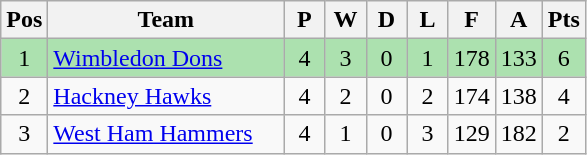<table class="wikitable" style="font-size: 100%">
<tr>
<th width=20>Pos</th>
<th width=150>Team</th>
<th width=20>P</th>
<th width=20>W</th>
<th width=20>D</th>
<th width=20>L</th>
<th width=20>F</th>
<th width=20>A</th>
<th width=20>Pts</th>
</tr>
<tr align=center style="background:#ACE1AF;">
<td>1</td>
<td align="left"><a href='#'>Wimbledon Dons</a></td>
<td>4</td>
<td>3</td>
<td>0</td>
<td>1</td>
<td>178</td>
<td>133</td>
<td>6</td>
</tr>
<tr align=center>
<td>2</td>
<td align="left"><a href='#'>Hackney Hawks</a></td>
<td>4</td>
<td>2</td>
<td>0</td>
<td>2</td>
<td>174</td>
<td>138</td>
<td>4</td>
</tr>
<tr align=center>
<td>3</td>
<td align="left"><a href='#'>West Ham Hammers</a></td>
<td>4</td>
<td>1</td>
<td>0</td>
<td>3</td>
<td>129</td>
<td>182</td>
<td>2</td>
</tr>
</table>
